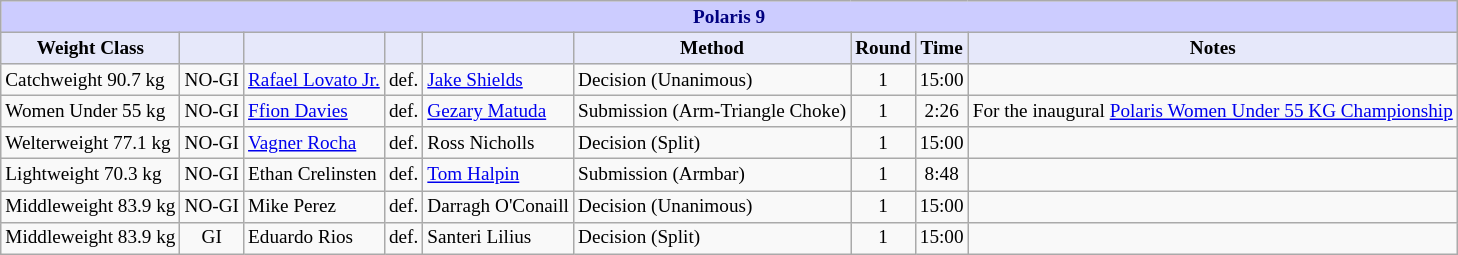<table class="wikitable" style="font-size: 80%;">
<tr>
<th colspan="9" style="background-color: #ccf; color: #000080; text-align: center;"><strong>Polaris 9</strong></th>
</tr>
<tr>
<th colspan="1" style="background-color: #E6E8FA; color: #000000; text-align: center;">Weight Class</th>
<th colspan="1" style="background-color: #E6E8FA; color: #000000; text-align: center;"></th>
<th colspan="1" style="background-color: #E6E8FA; color: #000000; text-align: center;"></th>
<th colspan="1" style="background-color: #E6E8FA; color: #000000; text-align: center;"></th>
<th colspan="1" style="background-color: #E6E8FA; color: #000000; text-align: center;"></th>
<th colspan="1" style="background-color: #E6E8FA; color: #000000; text-align: center;">Method</th>
<th colspan="1" style="background-color: #E6E8FA; color: #000000; text-align: center;">Round</th>
<th colspan="1" style="background-color: #E6E8FA; color: #000000; text-align: center;">Time</th>
<th colspan="1" style="background-color: #E6E8FA; color: #000000; text-align: center;">Notes</th>
</tr>
<tr>
<td>Catchweight 90.7 kg</td>
<td>NO-GI</td>
<td> <a href='#'>Rafael Lovato Jr.</a></td>
<td>def.</td>
<td> <a href='#'>Jake Shields</a></td>
<td>Decision (Unanimous)</td>
<td align=center>1</td>
<td align=center>15:00</td>
<td></td>
</tr>
<tr>
<td>Women Under 55 kg</td>
<td>NO-GI</td>
<td> <a href='#'>Ffion Davies</a></td>
<td>def.</td>
<td> <a href='#'>Gezary Matuda</a></td>
<td>Submission (Arm-Triangle Choke)</td>
<td align=center>1</td>
<td align=center>2:26</td>
<td>For the inaugural <a href='#'>Polaris Women Under 55 KG Championship</a></td>
</tr>
<tr>
<td>Welterweight 77.1 kg</td>
<td>NO-GI</td>
<td> <a href='#'>Vagner Rocha</a></td>
<td>def.</td>
<td> Ross Nicholls</td>
<td>Decision (Split)</td>
<td align=center>1</td>
<td align=center>15:00</td>
<td></td>
</tr>
<tr>
<td>Lightweight 70.3 kg</td>
<td>NO-GI</td>
<td> Ethan Crelinsten</td>
<td>def.</td>
<td> <a href='#'>Tom Halpin</a></td>
<td>Submission (Armbar)</td>
<td align=center>1</td>
<td align=center>8:48</td>
<td></td>
</tr>
<tr>
<td>Middleweight 83.9 kg</td>
<td>NO-GI</td>
<td> Mike Perez</td>
<td>def.</td>
<td> Darragh O'Conaill</td>
<td>Decision (Unanimous)</td>
<td align=center>1</td>
<td align=center>15:00</td>
<td></td>
</tr>
<tr>
<td>Middleweight 83.9 kg</td>
<td align=center>GI</td>
<td> Eduardo Rios</td>
<td>def.</td>
<td> Santeri Lilius</td>
<td>Decision (Split)</td>
<td align=center>1</td>
<td align=center>15:00</td>
<td></td>
</tr>
</table>
